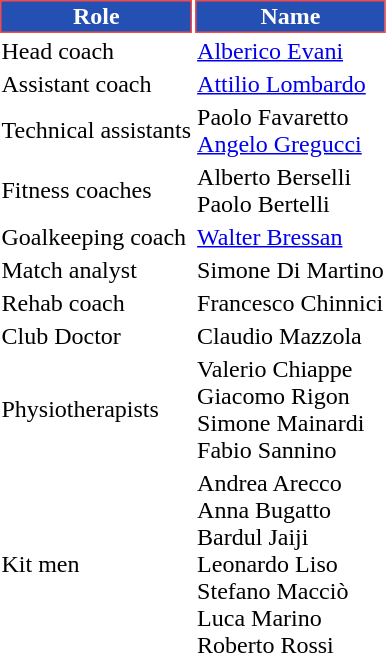<table class="toccolours">
<tr>
<th style="background:#244fb3;color:#ffffff;border:1px solid #f44a4a">Role</th>
<th style="background:#244fb3;color:#ffffff;border:1px solid #f44a4a">Name</th>
</tr>
<tr>
<td>Head coach</td>
<td> <a href='#'>Alberico Evani</a></td>
</tr>
<tr>
<td>Assistant coach</td>
<td> <a href='#'>Attilio Lombardo</a></td>
</tr>
<tr>
<td>Technical assistants</td>
<td> Paolo Favaretto <br>  <a href='#'>Angelo Gregucci</a></td>
</tr>
<tr>
<td>Fitness coaches</td>
<td> Alberto Berselli <br>  Paolo Bertelli</td>
</tr>
<tr>
<td>Goalkeeping coach</td>
<td> <a href='#'>Walter Bressan</a></td>
</tr>
<tr>
<td>Match analyst</td>
<td> Simone Di Martino</td>
</tr>
<tr>
<td>Rehab coach</td>
<td> Francesco Chinnici</td>
</tr>
<tr>
<td>Club Doctor</td>
<td> Claudio Mazzola</td>
</tr>
<tr>
<td>Physiotherapists</td>
<td> Valerio Chiappe <br>  Giacomo Rigon <br>  Simone Mainardi <br>  Fabio Sannino</td>
</tr>
<tr>
<td>Kit men</td>
<td> Andrea Arecco <br>  Anna Bugatto <br>  Bardul Jaiji <br>  Leonardo Liso <br>  Stefano Macciò <br>  Luca Marino <br>  Roberto Rossi</td>
</tr>
</table>
